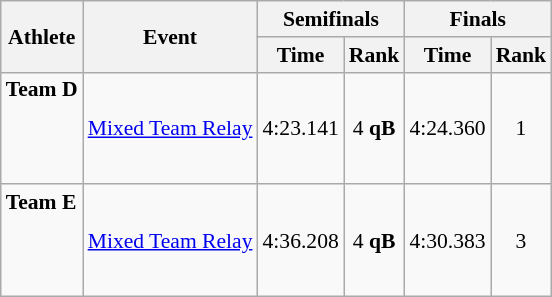<table class="wikitable" style="font-size:90%;">
<tr>
<th rowspan=2>Athlete</th>
<th rowspan=2>Event</th>
<th colspan=2>Semifinals</th>
<th colspan=2>Finals</th>
</tr>
<tr>
<th>Time</th>
<th>Rank</th>
<th>Time</th>
<th>Rank</th>
</tr>
<tr>
<td><strong>Team D</strong><br><br><br><br></td>
<td><a href='#'>Mixed Team Relay</a></td>
<td align=center>4:23.141</td>
<td align=center>4 <strong>qB</strong></td>
<td align=center>4:24.360</td>
<td align=center>1</td>
</tr>
<tr>
<td><strong>Team E</strong><br><br><br><br></td>
<td><a href='#'>Mixed Team Relay</a></td>
<td align=center>4:36.208</td>
<td align=center>4 <strong>qB</strong></td>
<td align=center>4:30.383</td>
<td align=center>3</td>
</tr>
</table>
